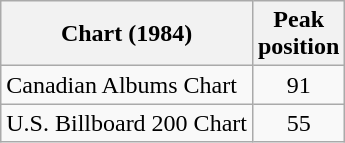<table class="wikitable sortable">
<tr>
<th>Chart (1984)</th>
<th>Peak<br>position</th>
</tr>
<tr>
<td align="left">Canadian Albums Chart</td>
<td style="text-align:center;">91</td>
</tr>
<tr>
<td align="left">U.S. Billboard 200 Chart</td>
<td style="text-align:center;">55</td>
</tr>
</table>
